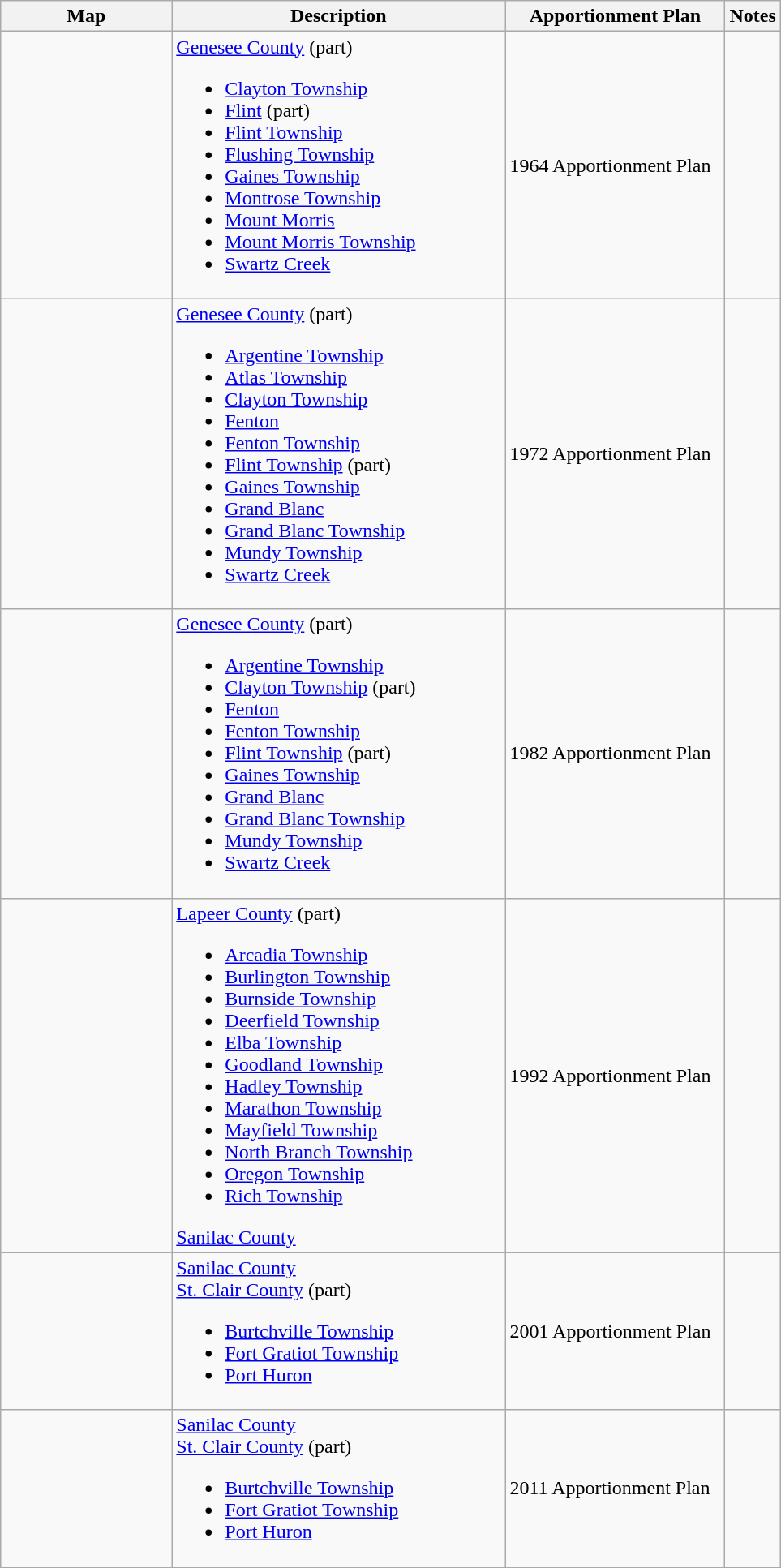<table class="wikitable sortable">
<tr>
<th style="width:100pt;">Map</th>
<th style="width:200pt;">Description</th>
<th style="width:130pt;">Apportionment Plan</th>
<th style="width:15pt;">Notes</th>
</tr>
<tr>
<td></td>
<td><a href='#'>Genesee County</a> (part)<br><ul><li><a href='#'>Clayton Township</a></li><li><a href='#'>Flint</a> (part)</li><li><a href='#'>Flint Township</a></li><li><a href='#'>Flushing Township</a></li><li><a href='#'>Gaines Township</a></li><li><a href='#'>Montrose Township</a></li><li><a href='#'>Mount Morris</a></li><li><a href='#'>Mount Morris Township</a></li><li><a href='#'>Swartz Creek</a></li></ul></td>
<td>1964 Apportionment Plan</td>
<td></td>
</tr>
<tr>
<td></td>
<td><a href='#'>Genesee County</a> (part)<br><ul><li><a href='#'>Argentine Township</a></li><li><a href='#'>Atlas Township</a></li><li><a href='#'>Clayton Township</a></li><li><a href='#'>Fenton</a></li><li><a href='#'>Fenton Township</a></li><li><a href='#'>Flint Township</a> (part)</li><li><a href='#'>Gaines Township</a></li><li><a href='#'>Grand Blanc</a></li><li><a href='#'>Grand Blanc Township</a></li><li><a href='#'>Mundy Township</a></li><li><a href='#'>Swartz Creek</a></li></ul></td>
<td>1972 Apportionment Plan</td>
<td></td>
</tr>
<tr>
<td></td>
<td><a href='#'>Genesee County</a> (part)<br><ul><li><a href='#'>Argentine Township</a></li><li><a href='#'>Clayton Township</a> (part)</li><li><a href='#'>Fenton</a></li><li><a href='#'>Fenton Township</a></li><li><a href='#'>Flint Township</a> (part)</li><li><a href='#'>Gaines Township</a></li><li><a href='#'>Grand Blanc</a></li><li><a href='#'>Grand Blanc Township</a></li><li><a href='#'>Mundy Township</a></li><li><a href='#'>Swartz Creek</a></li></ul></td>
<td>1982 Apportionment Plan</td>
<td></td>
</tr>
<tr>
<td></td>
<td><a href='#'>Lapeer County</a> (part)<br><ul><li><a href='#'>Arcadia Township</a></li><li><a href='#'>Burlington Township</a></li><li><a href='#'>Burnside Township</a></li><li><a href='#'>Deerfield Township</a></li><li><a href='#'>Elba Township</a></li><li><a href='#'>Goodland Township</a></li><li><a href='#'>Hadley Township</a></li><li><a href='#'>Marathon Township</a></li><li><a href='#'>Mayfield Township</a></li><li><a href='#'>North Branch Township</a></li><li><a href='#'>Oregon Township</a></li><li><a href='#'>Rich Township</a></li></ul><a href='#'>Sanilac County</a></td>
<td>1992 Apportionment Plan</td>
<td></td>
</tr>
<tr>
<td></td>
<td><a href='#'>Sanilac County</a><br><a href='#'>St. Clair County</a> (part)<ul><li><a href='#'>Burtchville Township</a></li><li><a href='#'>Fort Gratiot Township</a></li><li><a href='#'>Port Huron</a></li></ul></td>
<td>2001 Apportionment Plan</td>
<td></td>
</tr>
<tr>
<td></td>
<td><a href='#'>Sanilac County</a><br><a href='#'>St. Clair County</a> (part)<ul><li><a href='#'>Burtchville Township</a></li><li><a href='#'>Fort Gratiot Township</a></li><li><a href='#'>Port Huron</a></li></ul></td>
<td>2011 Apportionment Plan</td>
<td></td>
</tr>
<tr>
</tr>
</table>
